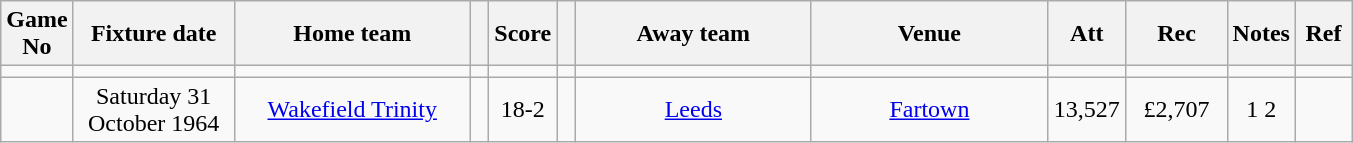<table class="wikitable" style="text-align:center;">
<tr>
<th width=20 abbr="No">Game No</th>
<th width=100 abbr="Date">Fixture date</th>
<th width=150 abbr="Home team">Home team</th>
<th width=5 abbr="space"></th>
<th width=20 abbr="Score">Score</th>
<th width=5 abbr="space"></th>
<th width=150 abbr="Away team">Away team</th>
<th width=150 abbr="Venue">Venue</th>
<th width=45 abbr="Att">Att</th>
<th width=60 abbr="Rec">Rec</th>
<th width=20 abbr="Notes">Notes</th>
<th width=30 abbr="Ref">Ref</th>
</tr>
<tr>
<td></td>
<td></td>
<td></td>
<td></td>
<td></td>
<td></td>
<td></td>
<td></td>
<td></td>
<td></td>
<td></td>
</tr>
<tr>
<td></td>
<td>Saturday 31 October 1964</td>
<td><a href='#'>Wakefield Trinity</a></td>
<td></td>
<td>18-2</td>
<td></td>
<td><a href='#'>Leeds</a></td>
<td><a href='#'>Fartown</a></td>
<td>13,527</td>
<td>£2,707</td>
<td>1 2</td>
<td></td>
</tr>
</table>
